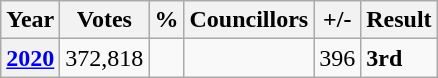<table class=wikitable>
<tr>
<th>Year</th>
<th>Votes</th>
<th>%</th>
<th>Councillors</th>
<th>+/-</th>
<th>Result</th>
</tr>
<tr>
<th><strong><a href='#'>2020</a></strong></th>
<td>372,818</td>
<td></td>
<td></td>
<td>396</td>
<td><strong>3rd</strong></td>
</tr>
</table>
